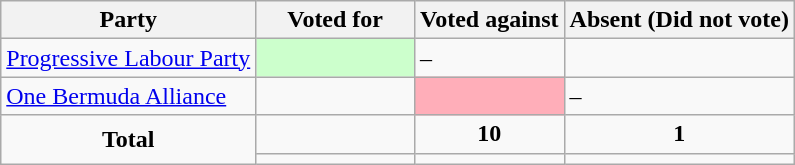<table class="wikitable">
<tr>
<th>Party</th>
<th style="width:20%;">Voted for</th>
<th>Voted against</th>
<th>Absent (Did not vote)</th>
</tr>
<tr>
<td> <a href='#'>Progressive Labour Party</a></td>
<td style="background-color:#CCFFCC;"></td>
<td>–</td>
<td></td>
</tr>
<tr>
<td> <a href='#'>One Bermuda Alliance</a></td>
<td></td>
<td style="background-color:#FFAEB9;"></td>
<td>–</td>
</tr>
<tr>
<td style="text-align:center;" rowspan="2"><strong>Total</strong></td>
<td></td>
<td style="text-align:center;"><strong>10</strong></td>
<td style="text-align:center;"><strong>1</strong></td>
</tr>
<tr>
<td style="text-align:center;"></td>
<td style="text-align:center;"></td>
<td style="text-align:center;"></td>
</tr>
</table>
